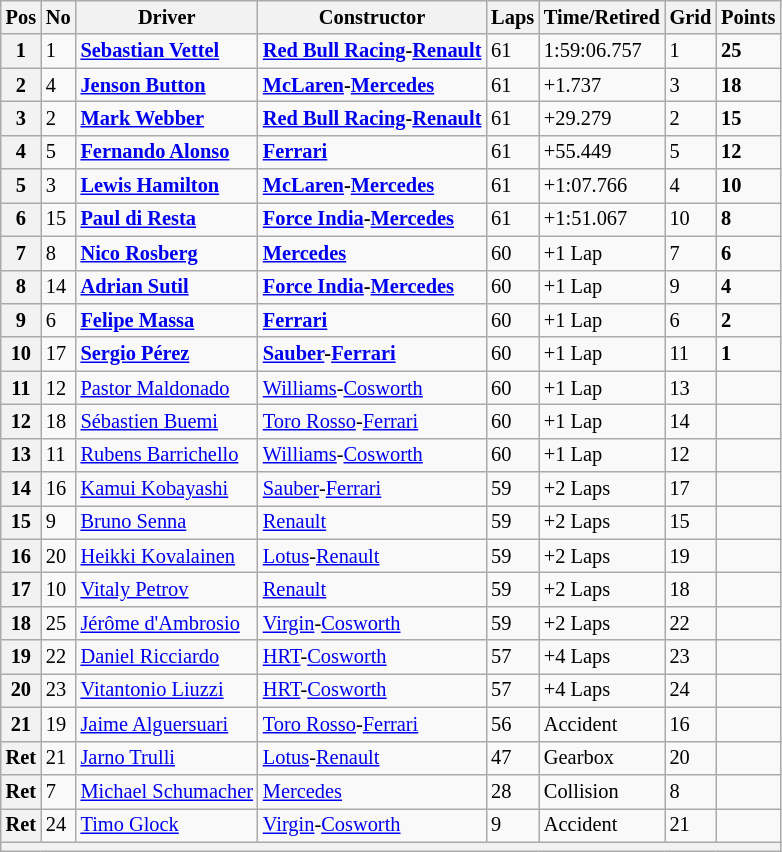<table class="wikitable" style="font-size: 85%">
<tr>
<th>Pos</th>
<th>No</th>
<th>Driver</th>
<th>Constructor</th>
<th>Laps</th>
<th>Time/Retired</th>
<th>Grid</th>
<th>Points</th>
</tr>
<tr>
<th>1</th>
<td>1</td>
<td> <strong><a href='#'>Sebastian Vettel</a></strong></td>
<td><strong><a href='#'>Red Bull Racing</a>-<a href='#'>Renault</a></strong></td>
<td>61</td>
<td>1:59:06.757</td>
<td>1</td>
<td><strong>25</strong></td>
</tr>
<tr>
<th>2</th>
<td>4</td>
<td> <strong><a href='#'>Jenson Button</a></strong></td>
<td><strong><a href='#'>McLaren</a>-<a href='#'>Mercedes</a></strong></td>
<td>61</td>
<td>+1.737</td>
<td>3</td>
<td><strong>18</strong></td>
</tr>
<tr>
<th>3</th>
<td>2</td>
<td> <strong><a href='#'>Mark Webber</a></strong></td>
<td><strong><a href='#'>Red Bull Racing</a>-<a href='#'>Renault</a></strong></td>
<td>61</td>
<td>+29.279</td>
<td>2</td>
<td><strong>15</strong></td>
</tr>
<tr>
<th>4</th>
<td>5</td>
<td> <strong><a href='#'>Fernando Alonso</a></strong></td>
<td><strong><a href='#'>Ferrari</a></strong></td>
<td>61</td>
<td>+55.449</td>
<td>5</td>
<td><strong>12</strong></td>
</tr>
<tr>
<th>5</th>
<td>3</td>
<td> <strong><a href='#'>Lewis Hamilton</a></strong></td>
<td><strong><a href='#'>McLaren</a>-<a href='#'>Mercedes</a></strong></td>
<td>61</td>
<td>+1:07.766</td>
<td>4</td>
<td><strong>10</strong></td>
</tr>
<tr>
<th>6</th>
<td>15</td>
<td> <strong><a href='#'>Paul di Resta</a></strong></td>
<td><strong><a href='#'>Force India</a>-<a href='#'>Mercedes</a></strong></td>
<td>61</td>
<td>+1:51.067</td>
<td>10</td>
<td><strong>8</strong></td>
</tr>
<tr>
<th>7</th>
<td>8</td>
<td> <strong><a href='#'>Nico Rosberg</a></strong></td>
<td><strong><a href='#'>Mercedes</a></strong></td>
<td>60</td>
<td>+1 Lap</td>
<td>7</td>
<td><strong>6</strong></td>
</tr>
<tr>
<th>8</th>
<td>14</td>
<td> <strong><a href='#'>Adrian Sutil</a></strong></td>
<td><strong><a href='#'>Force India</a>-<a href='#'>Mercedes</a></strong></td>
<td>60</td>
<td>+1 Lap</td>
<td>9</td>
<td><strong>4</strong></td>
</tr>
<tr>
<th>9</th>
<td>6</td>
<td> <strong><a href='#'>Felipe Massa</a></strong></td>
<td><strong><a href='#'>Ferrari</a></strong></td>
<td>60</td>
<td>+1 Lap</td>
<td>6</td>
<td><strong>2</strong></td>
</tr>
<tr>
<th>10</th>
<td>17</td>
<td> <strong><a href='#'>Sergio Pérez</a></strong></td>
<td><strong><a href='#'>Sauber</a>-<a href='#'>Ferrari</a></strong></td>
<td>60</td>
<td>+1 Lap</td>
<td>11</td>
<td><strong>1</strong></td>
</tr>
<tr>
<th>11</th>
<td>12</td>
<td> <a href='#'>Pastor Maldonado</a></td>
<td><a href='#'>Williams</a>-<a href='#'>Cosworth</a></td>
<td>60</td>
<td>+1 Lap</td>
<td>13</td>
<td></td>
</tr>
<tr>
<th>12</th>
<td>18</td>
<td> <a href='#'>Sébastien Buemi</a></td>
<td><a href='#'>Toro Rosso</a>-<a href='#'>Ferrari</a></td>
<td>60</td>
<td>+1 Lap</td>
<td>14</td>
<td></td>
</tr>
<tr>
<th>13</th>
<td>11</td>
<td> <a href='#'>Rubens Barrichello</a></td>
<td><a href='#'>Williams</a>-<a href='#'>Cosworth</a></td>
<td>60</td>
<td>+1 Lap</td>
<td>12</td>
<td></td>
</tr>
<tr>
<th>14</th>
<td>16</td>
<td> <a href='#'>Kamui Kobayashi</a></td>
<td><a href='#'>Sauber</a>-<a href='#'>Ferrari</a></td>
<td>59</td>
<td>+2 Laps</td>
<td>17</td>
<td></td>
</tr>
<tr>
<th>15</th>
<td>9</td>
<td> <a href='#'>Bruno Senna</a></td>
<td><a href='#'>Renault</a></td>
<td>59</td>
<td>+2 Laps</td>
<td>15</td>
<td></td>
</tr>
<tr>
<th>16</th>
<td>20</td>
<td> <a href='#'>Heikki Kovalainen</a></td>
<td><a href='#'>Lotus</a>-<a href='#'>Renault</a></td>
<td>59</td>
<td>+2 Laps</td>
<td>19</td>
<td></td>
</tr>
<tr>
<th>17</th>
<td>10</td>
<td> <a href='#'>Vitaly Petrov</a></td>
<td><a href='#'>Renault</a></td>
<td>59</td>
<td>+2 Laps</td>
<td>18</td>
<td></td>
</tr>
<tr>
<th>18</th>
<td>25</td>
<td> <a href='#'>Jérôme d'Ambrosio</a></td>
<td><a href='#'>Virgin</a>-<a href='#'>Cosworth</a></td>
<td>59</td>
<td>+2 Laps</td>
<td>22</td>
<td></td>
</tr>
<tr>
<th>19</th>
<td>22</td>
<td> <a href='#'>Daniel Ricciardo</a></td>
<td><a href='#'>HRT</a>-<a href='#'>Cosworth</a></td>
<td>57</td>
<td>+4 Laps</td>
<td>23</td>
<td></td>
</tr>
<tr>
<th>20</th>
<td>23</td>
<td> <a href='#'>Vitantonio Liuzzi</a></td>
<td><a href='#'>HRT</a>-<a href='#'>Cosworth</a></td>
<td>57</td>
<td>+4 Laps</td>
<td>24</td>
<td></td>
</tr>
<tr>
<th>21</th>
<td>19</td>
<td> <a href='#'>Jaime Alguersuari</a></td>
<td><a href='#'>Toro Rosso</a>-<a href='#'>Ferrari</a></td>
<td>56</td>
<td>Accident</td>
<td>16</td>
<td></td>
</tr>
<tr>
<th>Ret</th>
<td>21</td>
<td> <a href='#'>Jarno Trulli</a></td>
<td><a href='#'>Lotus</a>-<a href='#'>Renault</a></td>
<td>47</td>
<td>Gearbox</td>
<td>20</td>
<td></td>
</tr>
<tr>
<th>Ret</th>
<td>7</td>
<td> <a href='#'>Michael Schumacher</a></td>
<td><a href='#'>Mercedes</a></td>
<td>28</td>
<td>Collision</td>
<td>8</td>
<td></td>
</tr>
<tr>
<th>Ret</th>
<td>24</td>
<td> <a href='#'>Timo Glock</a></td>
<td><a href='#'>Virgin</a>-<a href='#'>Cosworth</a></td>
<td>9</td>
<td>Accident</td>
<td>21</td>
<td></td>
</tr>
<tr>
<th colspan="8"></th>
</tr>
</table>
